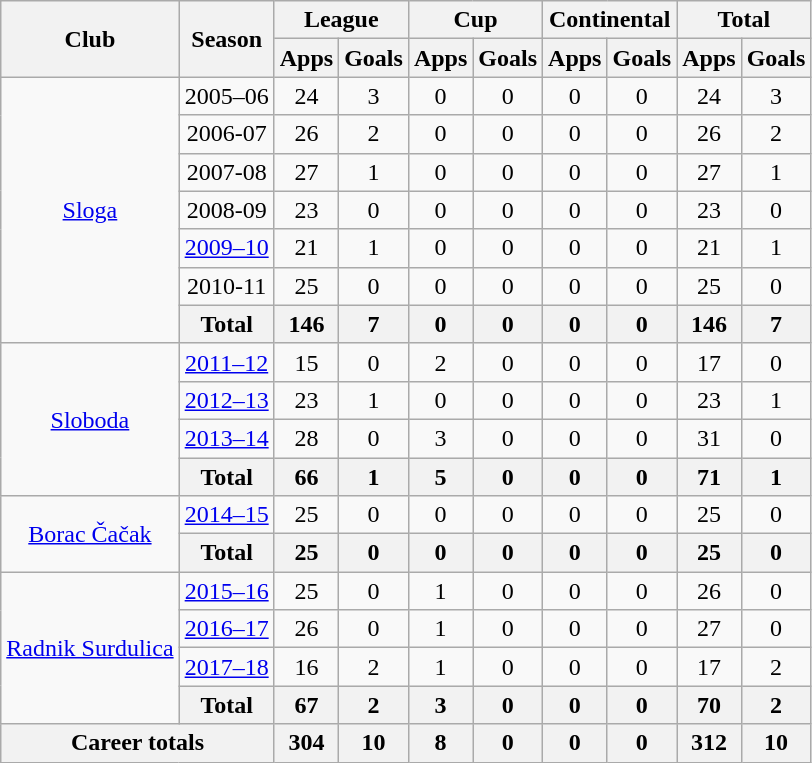<table class="wikitable" style="text-align:center">
<tr>
<th rowspan="2">Club</th>
<th rowspan="2">Season</th>
<th colspan="2">League</th>
<th colspan="2">Cup</th>
<th colspan="2">Continental</th>
<th colspan="2">Total</th>
</tr>
<tr>
<th>Apps</th>
<th>Goals</th>
<th>Apps</th>
<th>Goals</th>
<th>Apps</th>
<th>Goals</th>
<th>Apps</th>
<th>Goals</th>
</tr>
<tr>
<td rowspan="7"><a href='#'>Sloga</a></td>
<td>2005–06</td>
<td>24</td>
<td>3</td>
<td>0</td>
<td>0</td>
<td>0</td>
<td>0</td>
<td>24</td>
<td>3</td>
</tr>
<tr>
<td>2006-07</td>
<td>26</td>
<td>2</td>
<td>0</td>
<td>0</td>
<td>0</td>
<td>0</td>
<td>26</td>
<td>2</td>
</tr>
<tr>
<td>2007-08</td>
<td>27</td>
<td>1</td>
<td>0</td>
<td>0</td>
<td>0</td>
<td>0</td>
<td>27</td>
<td>1</td>
</tr>
<tr>
<td>2008-09</td>
<td>23</td>
<td>0</td>
<td>0</td>
<td>0</td>
<td>0</td>
<td>0</td>
<td>23</td>
<td>0</td>
</tr>
<tr>
<td><a href='#'>2009–10</a></td>
<td>21</td>
<td>1</td>
<td>0</td>
<td>0</td>
<td>0</td>
<td>0</td>
<td>21</td>
<td>1</td>
</tr>
<tr>
<td>2010-11</td>
<td>25</td>
<td>0</td>
<td>0</td>
<td>0</td>
<td>0</td>
<td>0</td>
<td>25</td>
<td>0</td>
</tr>
<tr>
<th>Total</th>
<th>146</th>
<th>7</th>
<th>0</th>
<th>0</th>
<th>0</th>
<th>0</th>
<th>146</th>
<th>7</th>
</tr>
<tr>
<td rowspan="4"><a href='#'>Sloboda</a></td>
<td><a href='#'>2011–12</a></td>
<td>15</td>
<td>0</td>
<td>2</td>
<td>0</td>
<td>0</td>
<td>0</td>
<td>17</td>
<td>0</td>
</tr>
<tr>
<td><a href='#'>2012–13</a></td>
<td>23</td>
<td>1</td>
<td>0</td>
<td>0</td>
<td>0</td>
<td>0</td>
<td>23</td>
<td>1</td>
</tr>
<tr>
<td><a href='#'>2013–14</a></td>
<td>28</td>
<td>0</td>
<td>3</td>
<td>0</td>
<td>0</td>
<td>0</td>
<td>31</td>
<td>0</td>
</tr>
<tr>
<th>Total</th>
<th>66</th>
<th>1</th>
<th>5</th>
<th>0</th>
<th>0</th>
<th>0</th>
<th>71</th>
<th>1</th>
</tr>
<tr>
<td rowspan="2"><a href='#'>Borac Čačak</a></td>
<td><a href='#'>2014–15</a></td>
<td>25</td>
<td>0</td>
<td>0</td>
<td>0</td>
<td>0</td>
<td>0</td>
<td>25</td>
<td>0</td>
</tr>
<tr>
<th>Total</th>
<th>25</th>
<th>0</th>
<th>0</th>
<th>0</th>
<th>0</th>
<th>0</th>
<th>25</th>
<th>0</th>
</tr>
<tr>
<td rowspan="4"><a href='#'>Radnik Surdulica</a></td>
<td><a href='#'>2015–16</a></td>
<td>25</td>
<td>0</td>
<td>1</td>
<td>0</td>
<td>0</td>
<td>0</td>
<td>26</td>
<td>0</td>
</tr>
<tr>
<td><a href='#'>2016–17</a></td>
<td>26</td>
<td>0</td>
<td>1</td>
<td>0</td>
<td>0</td>
<td>0</td>
<td>27</td>
<td>0</td>
</tr>
<tr>
<td><a href='#'>2017–18</a></td>
<td>16</td>
<td>2</td>
<td>1</td>
<td>0</td>
<td>0</td>
<td>0</td>
<td>17</td>
<td>2</td>
</tr>
<tr>
<th>Total</th>
<th>67</th>
<th>2</th>
<th>3</th>
<th>0</th>
<th>0</th>
<th>0</th>
<th>70</th>
<th>2</th>
</tr>
<tr>
<th colspan="2">Career totals</th>
<th>304</th>
<th>10</th>
<th>8</th>
<th>0</th>
<th>0</th>
<th>0</th>
<th>312</th>
<th>10</th>
</tr>
</table>
